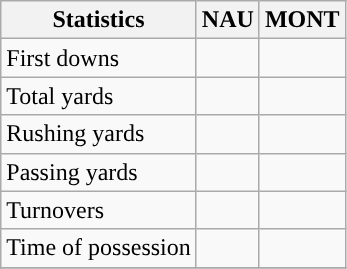<table class="wikitable" style="float: left;">
<tr>
<th>Statistics</th>
<th>NAU</th>
<th>MONT</th>
</tr>
<tr>
<td>First downs</td>
<td></td>
<td></td>
</tr>
<tr>
<td>Total yards</td>
<td></td>
<td></td>
</tr>
<tr>
<td>Rushing yards</td>
<td></td>
<td></td>
</tr>
<tr>
<td>Passing yards</td>
<td></td>
<td></td>
</tr>
<tr>
<td>Turnovers</td>
<td></td>
<td></td>
</tr>
<tr>
<td>Time of possession</td>
<td></td>
<td></td>
</tr>
<tr>
</tr>
</table>
